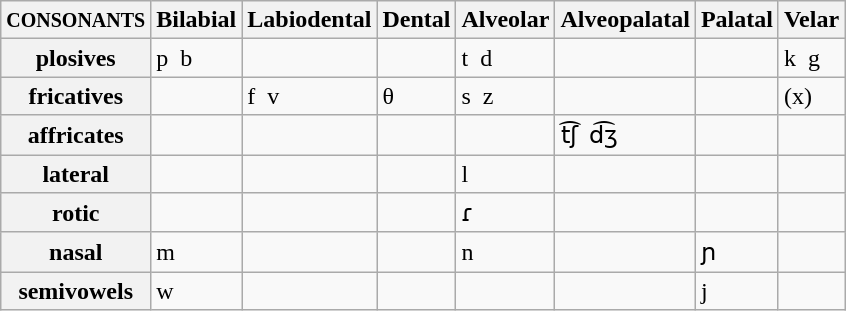<table class="wikitable">
<tr>
<th><small>CONSONANTS</small></th>
<th>Bilabial</th>
<th>Labiodental</th>
<th>Dental</th>
<th>Alveolar</th>
<th>Alveopalatal</th>
<th>Palatal</th>
<th>Velar</th>
</tr>
<tr>
<th>plosives</th>
<td>p  b</td>
<td></td>
<td></td>
<td>t  d</td>
<td></td>
<td></td>
<td>k  g</td>
</tr>
<tr>
<th>fricatives</th>
<td></td>
<td>f  v</td>
<td>θ</td>
<td>s  z</td>
<td></td>
<td></td>
<td>(x)</td>
</tr>
<tr>
<th>affricates</th>
<td></td>
<td></td>
<td></td>
<td></td>
<td>t͡ʃ  d͡ʒ</td>
<td></td>
<td></td>
</tr>
<tr>
<th>lateral</th>
<td></td>
<td></td>
<td></td>
<td>l</td>
<td></td>
<td></td>
<td></td>
</tr>
<tr>
<th>rotic</th>
<td></td>
<td></td>
<td></td>
<td>ɾ</td>
<td></td>
<td></td>
<td></td>
</tr>
<tr>
<th>nasal</th>
<td>m</td>
<td></td>
<td></td>
<td>n</td>
<td></td>
<td>ɲ</td>
<td></td>
</tr>
<tr>
<th>semivowels</th>
<td>w</td>
<td></td>
<td></td>
<td></td>
<td></td>
<td>j</td>
<td></td>
</tr>
</table>
